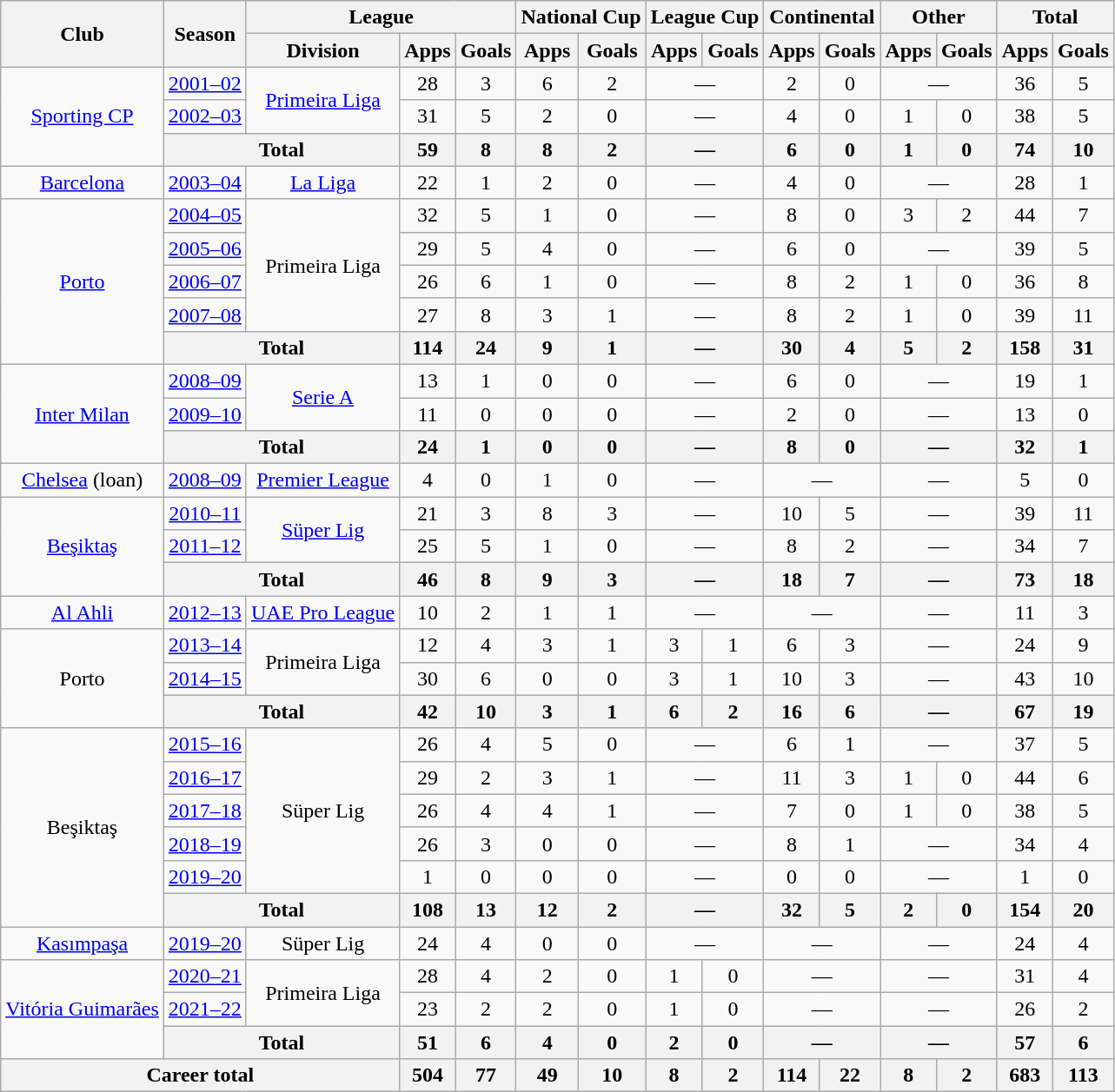<table class=wikitable style=text-align:center>
<tr>
<th rowspan=2>Club</th>
<th rowspan=2>Season</th>
<th colspan=3>League</th>
<th colspan=2>National Cup</th>
<th colspan=2>League Cup</th>
<th colspan=2>Continental</th>
<th colspan=2>Other</th>
<th colspan=2>Total</th>
</tr>
<tr>
<th>Division</th>
<th>Apps</th>
<th>Goals</th>
<th>Apps</th>
<th>Goals</th>
<th>Apps</th>
<th>Goals</th>
<th>Apps</th>
<th>Goals</th>
<th>Apps</th>
<th>Goals</th>
<th>Apps</th>
<th>Goals</th>
</tr>
<tr>
<td rowspan=3><a href='#'>Sporting CP</a></td>
<td><a href='#'>2001–02</a></td>
<td rowspan="2"><a href='#'>Primeira Liga</a></td>
<td>28</td>
<td>3</td>
<td>6</td>
<td>2</td>
<td colspan=2>—</td>
<td>2</td>
<td>0</td>
<td colspan=2>—</td>
<td>36</td>
<td>5</td>
</tr>
<tr>
<td><a href='#'>2002–03</a></td>
<td>31</td>
<td>5</td>
<td>2</td>
<td>0</td>
<td colspan=2>—</td>
<td>4</td>
<td>0</td>
<td>1</td>
<td>0</td>
<td>38</td>
<td>5</td>
</tr>
<tr>
<th colspan=2>Total</th>
<th>59</th>
<th>8</th>
<th>8</th>
<th>2</th>
<th colspan=2>—</th>
<th>6</th>
<th>0</th>
<th>1</th>
<th>0</th>
<th>74</th>
<th>10</th>
</tr>
<tr>
<td><a href='#'>Barcelona</a></td>
<td><a href='#'>2003–04</a></td>
<td><a href='#'>La Liga</a></td>
<td>22</td>
<td>1</td>
<td>2</td>
<td>0</td>
<td colspan=2>—</td>
<td>4</td>
<td>0</td>
<td colspan=2>—</td>
<td>28</td>
<td>1</td>
</tr>
<tr>
<td rowspan=5><a href='#'>Porto</a></td>
<td><a href='#'>2004–05</a></td>
<td rowspan="4">Primeira Liga</td>
<td>32</td>
<td>5</td>
<td>1</td>
<td>0</td>
<td colspan=2>—</td>
<td>8</td>
<td>0</td>
<td>3</td>
<td>2</td>
<td>44</td>
<td>7</td>
</tr>
<tr>
<td><a href='#'>2005–06</a></td>
<td>29</td>
<td>5</td>
<td>4</td>
<td>0</td>
<td colspan=2>—</td>
<td>6</td>
<td>0</td>
<td colspan=2>—</td>
<td>39</td>
<td>5</td>
</tr>
<tr>
<td><a href='#'>2006–07</a></td>
<td>26</td>
<td>6</td>
<td>1</td>
<td>0</td>
<td colspan=2>—</td>
<td>8</td>
<td>2</td>
<td>1</td>
<td>0</td>
<td>36</td>
<td>8</td>
</tr>
<tr>
<td><a href='#'>2007–08</a></td>
<td>27</td>
<td>8</td>
<td>3</td>
<td>1</td>
<td colspan=2>—</td>
<td>8</td>
<td>2</td>
<td>1</td>
<td>0</td>
<td>39</td>
<td>11</td>
</tr>
<tr>
<th colspan=2>Total</th>
<th>114</th>
<th>24</th>
<th>9</th>
<th>1</th>
<th colspan=2>—</th>
<th>30</th>
<th>4</th>
<th>5</th>
<th>2</th>
<th>158</th>
<th>31</th>
</tr>
<tr>
<td rowspan=3><a href='#'>Inter Milan</a></td>
<td><a href='#'>2008–09</a></td>
<td rowspan="2"><a href='#'>Serie A</a></td>
<td>13</td>
<td>1</td>
<td>0</td>
<td>0</td>
<td colspan=2>—</td>
<td>6</td>
<td>0</td>
<td colspan=2>—</td>
<td>19</td>
<td>1</td>
</tr>
<tr>
<td><a href='#'>2009–10</a></td>
<td>11</td>
<td>0</td>
<td>0</td>
<td>0</td>
<td colspan=2>—</td>
<td>2</td>
<td>0</td>
<td colspan=2>—</td>
<td>13</td>
<td>0</td>
</tr>
<tr>
<th colspan=2>Total</th>
<th>24</th>
<th>1</th>
<th>0</th>
<th>0</th>
<th colspan=2>—</th>
<th>8</th>
<th>0</th>
<th colspan=2>—</th>
<th>32</th>
<th>1</th>
</tr>
<tr>
<td><a href='#'>Chelsea</a> (loan)</td>
<td><a href='#'>2008–09</a></td>
<td><a href='#'>Premier League</a></td>
<td>4</td>
<td>0</td>
<td>1</td>
<td>0</td>
<td colspan=2>—</td>
<td colspan=2>—</td>
<td colspan=2>—</td>
<td>5</td>
<td>0</td>
</tr>
<tr>
<td rowspan=3><a href='#'>Beşiktaş</a></td>
<td><a href='#'>2010–11</a></td>
<td rowspan="2"><a href='#'>Süper Lig</a></td>
<td>21</td>
<td>3</td>
<td>8</td>
<td>3</td>
<td colspan=2>—</td>
<td>10</td>
<td>5</td>
<td colspan=2>—</td>
<td>39</td>
<td>11</td>
</tr>
<tr>
<td><a href='#'>2011–12</a></td>
<td>25</td>
<td>5</td>
<td>1</td>
<td>0</td>
<td colspan=2>—</td>
<td>8</td>
<td>2</td>
<td colspan=2>—</td>
<td>34</td>
<td>7</td>
</tr>
<tr>
<th colspan=2>Total</th>
<th>46</th>
<th>8</th>
<th>9</th>
<th>3</th>
<th colspan=2>—</th>
<th>18</th>
<th>7</th>
<th colspan=2>—</th>
<th>73</th>
<th>18</th>
</tr>
<tr>
<td><a href='#'>Al Ahli</a></td>
<td><a href='#'>2012–13</a></td>
<td><a href='#'>UAE Pro League</a></td>
<td>10</td>
<td>2</td>
<td>1</td>
<td>1</td>
<td colspan=2>—</td>
<td colspan=2>—</td>
<td colspan=2>—</td>
<td>11</td>
<td>3</td>
</tr>
<tr>
<td rowspan=3>Porto</td>
<td><a href='#'>2013–14</a></td>
<td rowspan="2">Primeira Liga</td>
<td>12</td>
<td>4</td>
<td>3</td>
<td>1</td>
<td>3</td>
<td>1</td>
<td>6</td>
<td>3</td>
<td colspan=2>—</td>
<td>24</td>
<td>9</td>
</tr>
<tr>
<td><a href='#'>2014–15</a></td>
<td>30</td>
<td>6</td>
<td>0</td>
<td>0</td>
<td>3</td>
<td>1</td>
<td>10</td>
<td>3</td>
<td colspan=2>—</td>
<td>43</td>
<td>10</td>
</tr>
<tr>
<th colspan=2>Total</th>
<th>42</th>
<th>10</th>
<th>3</th>
<th>1</th>
<th>6</th>
<th>2</th>
<th>16</th>
<th>6</th>
<th colspan=2>—</th>
<th>67</th>
<th>19</th>
</tr>
<tr>
<td rowspan=6>Beşiktaş</td>
<td><a href='#'>2015–16</a></td>
<td rowspan="5">Süper Lig</td>
<td>26</td>
<td>4</td>
<td>5</td>
<td>0</td>
<td colspan=2>—</td>
<td>6</td>
<td>1</td>
<td colspan=2>—</td>
<td>37</td>
<td>5</td>
</tr>
<tr>
<td><a href='#'>2016–17</a></td>
<td>29</td>
<td>2</td>
<td>3</td>
<td>1</td>
<td colspan=2>—</td>
<td>11</td>
<td>3</td>
<td>1</td>
<td>0</td>
<td>44</td>
<td>6</td>
</tr>
<tr>
<td><a href='#'>2017–18</a></td>
<td>26</td>
<td>4</td>
<td>4</td>
<td>1</td>
<td colspan=2>—</td>
<td>7</td>
<td>0</td>
<td>1</td>
<td>0</td>
<td>38</td>
<td>5</td>
</tr>
<tr>
<td><a href='#'>2018–19</a></td>
<td>26</td>
<td>3</td>
<td>0</td>
<td>0</td>
<td colspan=2>—</td>
<td>8</td>
<td>1</td>
<td colspan=2>—</td>
<td>34</td>
<td>4</td>
</tr>
<tr>
<td><a href='#'>2019–20</a></td>
<td>1</td>
<td>0</td>
<td>0</td>
<td>0</td>
<td colspan=2>—</td>
<td>0</td>
<td>0</td>
<td colspan=2>—</td>
<td>1</td>
<td>0</td>
</tr>
<tr>
<th colspan=2>Total</th>
<th>108</th>
<th>13</th>
<th>12</th>
<th>2</th>
<th colspan=2>—</th>
<th>32</th>
<th>5</th>
<th>2</th>
<th>0</th>
<th>154</th>
<th>20</th>
</tr>
<tr>
<td><a href='#'>Kasımpaşa</a></td>
<td><a href='#'>2019–20</a></td>
<td>Süper Lig</td>
<td>24</td>
<td>4</td>
<td>0</td>
<td>0</td>
<td colspan=2>—</td>
<td colspan=2>—</td>
<td colspan=2>—</td>
<td>24</td>
<td>4</td>
</tr>
<tr>
<td rowspan=3><a href='#'>Vitória Guimarães</a></td>
<td><a href='#'>2020–21</a></td>
<td rowspan="2">Primeira Liga</td>
<td>28</td>
<td>4</td>
<td>2</td>
<td>0</td>
<td>1</td>
<td>0</td>
<td colspan=2>—</td>
<td colspan=2>—</td>
<td>31</td>
<td>4</td>
</tr>
<tr>
<td><a href='#'>2021–22</a></td>
<td>23</td>
<td>2</td>
<td>2</td>
<td>0</td>
<td>1</td>
<td>0</td>
<td colspan=2>—</td>
<td colspan=2>—</td>
<td>26</td>
<td>2</td>
</tr>
<tr>
<th colspan=2>Total</th>
<th>51</th>
<th>6</th>
<th>4</th>
<th>0</th>
<th>2</th>
<th>0</th>
<th colspan=2>—</th>
<th colspan=2>—</th>
<th>57</th>
<th>6</th>
</tr>
<tr>
<th colspan=3>Career total</th>
<th>504</th>
<th>77</th>
<th>49</th>
<th>10</th>
<th>8</th>
<th>2</th>
<th>114</th>
<th>22</th>
<th>8</th>
<th>2</th>
<th>683</th>
<th>113</th>
</tr>
</table>
